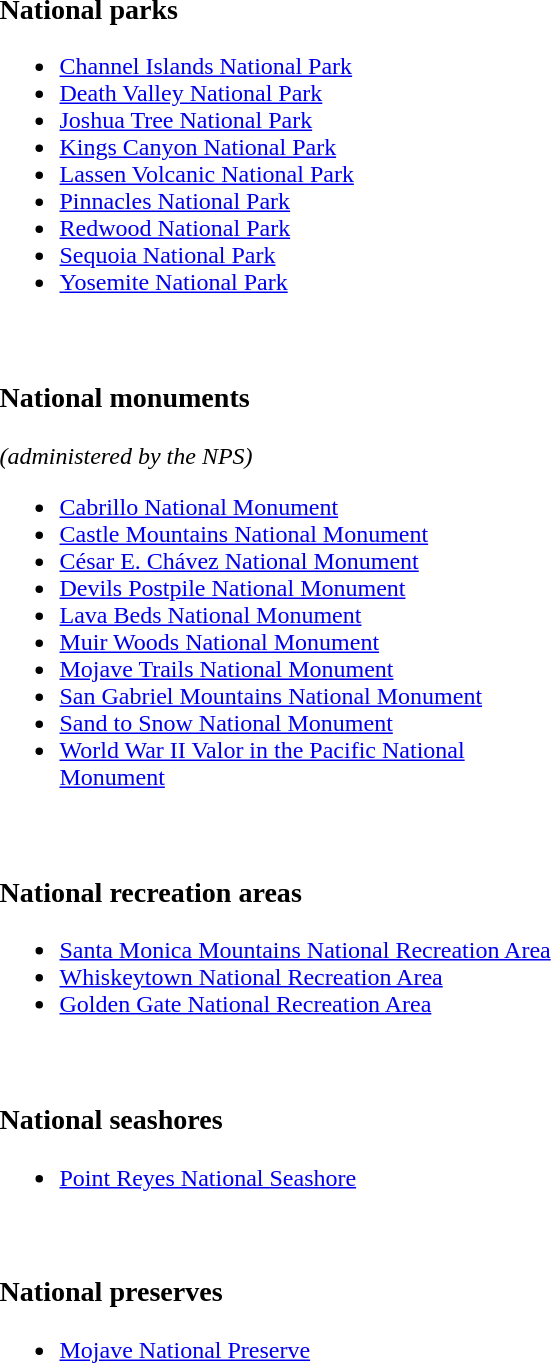<table width=100% border=0>
<tr valign="top">
<td width=30%><br><h3>National parks</h3><ul><li><a href='#'>Channel Islands National Park</a></li><li><a href='#'>Death Valley National Park</a></li><li><a href='#'>Joshua Tree National Park</a></li><li><a href='#'>Kings Canyon National Park</a></li><li><a href='#'>Lassen Volcanic National Park</a></li><li><a href='#'>Pinnacles National Park</a></li><li><a href='#'>Redwood National Park</a></li><li><a href='#'>Sequoia National Park</a></li><li><a href='#'>Yosemite National Park</a></li></ul></td>
<td></td>
</tr>
<tr valign="top">
<td><br><h3>National monuments</h3><em>(administered by the NPS)</em><ul><li><a href='#'>Cabrillo National Monument</a></li><li><a href='#'>Castle Mountains National Monument</a></li><li><a href='#'>César E. Chávez National Monument</a></li><li><a href='#'>Devils Postpile National Monument</a></li><li><a href='#'>Lava Beds National Monument</a></li><li><a href='#'>Muir Woods National Monument</a></li><li><a href='#'>Mojave Trails National Monument</a></li><li><a href='#'>San Gabriel Mountains National Monument</a></li><li><a href='#'>Sand to Snow National Monument</a></li><li><a href='#'>World War II Valor in the Pacific National Monument</a></li></ul></td>
<td></td>
</tr>
<tr valign="top">
<td><br><h3>National recreation areas</h3><ul><li><a href='#'>Santa Monica Mountains National Recreation Area</a></li><li><a href='#'>Whiskeytown National Recreation Area</a></li><li><a href='#'>Golden Gate National Recreation Area</a></li></ul></td>
<td></td>
</tr>
<tr valign="top">
<td><br><h3>National seashores</h3><ul><li><a href='#'>Point Reyes National Seashore</a></li></ul></td>
<td></td>
</tr>
<tr valign="top">
<td><br><h3>National preserves</h3><ul><li><a href='#'>Mojave National Preserve</a></li></ul></td>
<td></td>
</tr>
</table>
